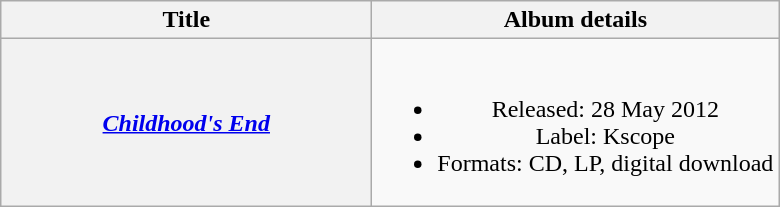<table class="wikitable plainrowheaders" style="text-align:center;">
<tr>
<th scope="col" style="width:15em;">Title</th>
<th scope="col">Album details</th>
</tr>
<tr>
<th scope="row"><em><a href='#'>Childhood's End</a></em></th>
<td><br><ul><li>Released: 28 May 2012</li><li>Label: Kscope</li><li>Formats: CD, LP, digital download</li></ul></td>
</tr>
</table>
